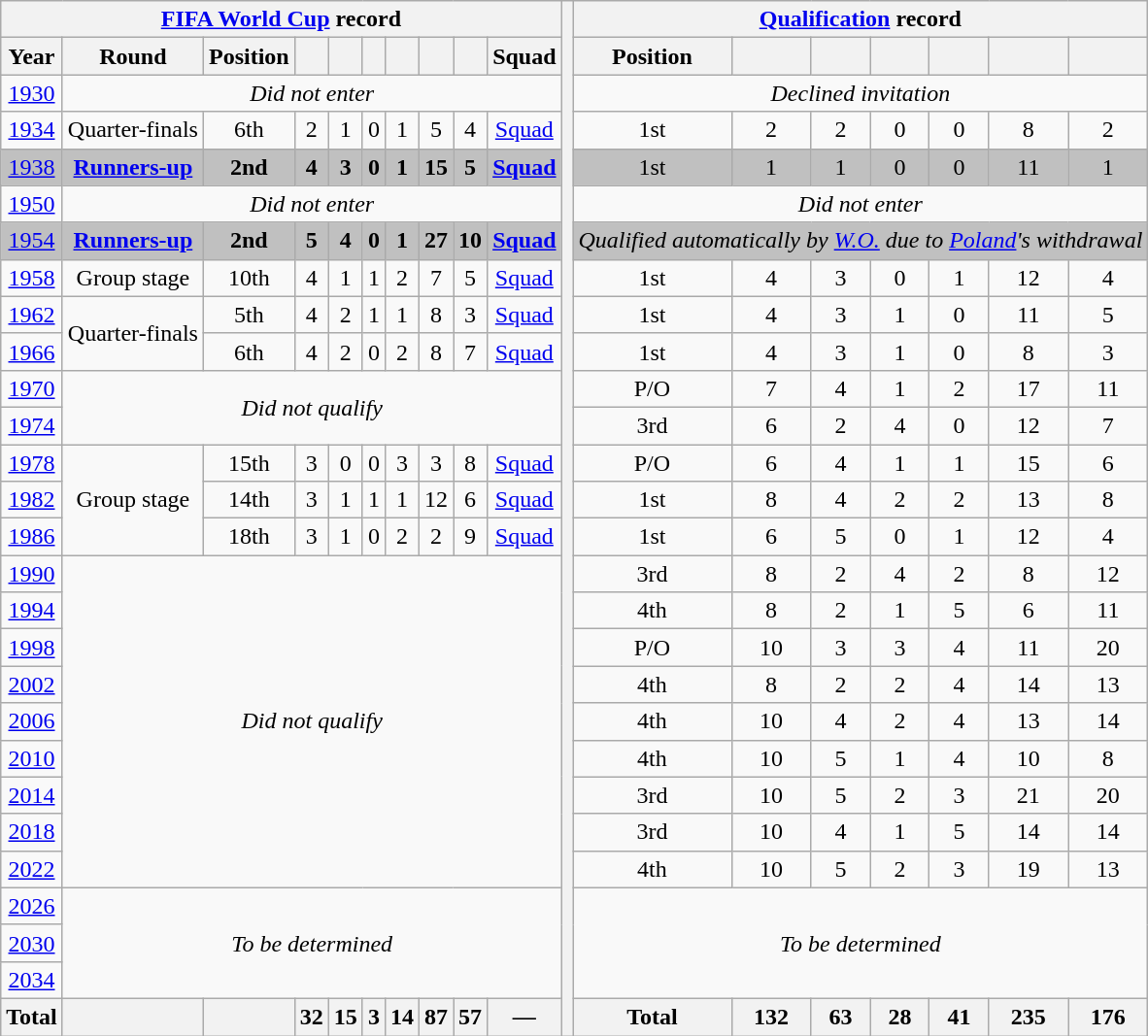<table class="wikitable" style="text-align: center;">
<tr>
<th colspan=10><a href='#'>FIFA World Cup</a> record</th>
<th width=1% rowspan=28></th>
<th colspan=7><a href='#'>Qualification</a> record</th>
</tr>
<tr>
<th>Year</th>
<th>Round</th>
<th>Position</th>
<th></th>
<th></th>
<th></th>
<th></th>
<th></th>
<th></th>
<th>Squad</th>
<th>Position</th>
<th></th>
<th></th>
<th></th>
<th></th>
<th></th>
<th></th>
</tr>
<tr>
<td> <a href='#'>1930</a></td>
<td colspan=9><em>Did not enter</em></td>
<td colspan=7><em>Declined invitation</em></td>
</tr>
<tr>
<td> <a href='#'>1934</a></td>
<td>Quarter-finals</td>
<td>6th</td>
<td>2</td>
<td>1</td>
<td>0</td>
<td>1</td>
<td>5</td>
<td>4</td>
<td><a href='#'>Squad</a></td>
<td>1st</td>
<td>2</td>
<td>2</td>
<td>0</td>
<td>0</td>
<td>8</td>
<td>2</td>
</tr>
<tr style="background:Silver;">
<td> <a href='#'>1938</a></td>
<td><strong><a href='#'>Runners-up</a></strong></td>
<td><strong>2nd</strong></td>
<td><strong>4</strong></td>
<td><strong>3</strong></td>
<td><strong>0</strong></td>
<td><strong>1</strong></td>
<td><strong>15</strong></td>
<td><strong>5</strong></td>
<td><strong><a href='#'>Squad</a></strong></td>
<td>1st</td>
<td>1</td>
<td>1</td>
<td>0</td>
<td>0</td>
<td>11</td>
<td>1</td>
</tr>
<tr>
<td> <a href='#'>1950</a></td>
<td colspan=9><em>Did not enter</em></td>
<td colspan=7><em>Did not enter</em></td>
</tr>
<tr style="background:Silver;">
<td> <a href='#'>1954</a></td>
<td><strong><a href='#'>Runners-up</a></strong></td>
<td><strong>2nd</strong></td>
<td><strong>5</strong></td>
<td><strong>4</strong></td>
<td><strong>0</strong></td>
<td><strong>1</strong></td>
<td><strong>27</strong></td>
<td><strong>10</strong></td>
<td><strong><a href='#'>Squad</a></strong></td>
<td colspan=7><em>Qualified automatically by <a href='#'>W.O.</a> due to <a href='#'>Poland</a>'s withdrawal</em></td>
</tr>
<tr>
<td> <a href='#'>1958</a></td>
<td>Group stage</td>
<td>10th</td>
<td>4</td>
<td>1</td>
<td>1</td>
<td>2</td>
<td>7</td>
<td>5</td>
<td><a href='#'>Squad</a></td>
<td>1st</td>
<td>4</td>
<td>3</td>
<td>0</td>
<td>1</td>
<td>12</td>
<td>4</td>
</tr>
<tr>
<td> <a href='#'>1962</a></td>
<td rowspan=2>Quarter-finals</td>
<td>5th</td>
<td>4</td>
<td>2</td>
<td>1</td>
<td>1</td>
<td>8</td>
<td>3</td>
<td><a href='#'>Squad</a></td>
<td>1st</td>
<td>4</td>
<td>3</td>
<td>1</td>
<td>0</td>
<td>11</td>
<td>5</td>
</tr>
<tr>
<td> <a href='#'>1966</a></td>
<td>6th</td>
<td>4</td>
<td>2</td>
<td>0</td>
<td>2</td>
<td>8</td>
<td>7</td>
<td><a href='#'>Squad</a></td>
<td>1st</td>
<td>4</td>
<td>3</td>
<td>1</td>
<td>0</td>
<td>8</td>
<td>3</td>
</tr>
<tr>
<td> <a href='#'>1970</a></td>
<td colspan=9 rowspan=2><em>Did not qualify</em></td>
<td>P/O</td>
<td>7</td>
<td>4</td>
<td>1</td>
<td>2</td>
<td>17</td>
<td>11</td>
</tr>
<tr>
<td> <a href='#'>1974</a></td>
<td>3rd</td>
<td>6</td>
<td>2</td>
<td>4</td>
<td>0</td>
<td>12</td>
<td>7</td>
</tr>
<tr>
<td> <a href='#'>1978</a></td>
<td rowspan=3>Group stage</td>
<td>15th</td>
<td>3</td>
<td>0</td>
<td>0</td>
<td>3</td>
<td>3</td>
<td>8</td>
<td><a href='#'>Squad</a></td>
<td>P/O</td>
<td>6</td>
<td>4</td>
<td>1</td>
<td>1</td>
<td>15</td>
<td>6</td>
</tr>
<tr>
<td> <a href='#'>1982</a></td>
<td>14th</td>
<td>3</td>
<td>1</td>
<td>1</td>
<td>1</td>
<td>12</td>
<td>6</td>
<td><a href='#'>Squad</a></td>
<td>1st</td>
<td>8</td>
<td>4</td>
<td>2</td>
<td>2</td>
<td>13</td>
<td>8</td>
</tr>
<tr>
<td> <a href='#'>1986</a></td>
<td>18th</td>
<td>3</td>
<td>1</td>
<td>0</td>
<td>2</td>
<td>2</td>
<td>9</td>
<td><a href='#'>Squad</a></td>
<td>1st</td>
<td>6</td>
<td>5</td>
<td>0</td>
<td>1</td>
<td>12</td>
<td>4</td>
</tr>
<tr>
<td> <a href='#'>1990</a></td>
<td colspan=9 rowspan=9><em>Did not qualify</em></td>
<td>3rd</td>
<td>8</td>
<td>2</td>
<td>4</td>
<td>2</td>
<td>8</td>
<td>12</td>
</tr>
<tr>
<td> <a href='#'>1994</a></td>
<td>4th</td>
<td>8</td>
<td>2</td>
<td>1</td>
<td>5</td>
<td>6</td>
<td>11</td>
</tr>
<tr>
<td> <a href='#'>1998</a></td>
<td>P/O</td>
<td>10</td>
<td>3</td>
<td>3</td>
<td>4</td>
<td>11</td>
<td>20</td>
</tr>
<tr>
<td>  <a href='#'>2002</a></td>
<td>4th</td>
<td>8</td>
<td>2</td>
<td>2</td>
<td>4</td>
<td>14</td>
<td>13</td>
</tr>
<tr>
<td> <a href='#'>2006</a></td>
<td>4th</td>
<td>10</td>
<td>4</td>
<td>2</td>
<td>4</td>
<td>13</td>
<td>14</td>
</tr>
<tr>
<td> <a href='#'>2010</a></td>
<td>4th</td>
<td>10</td>
<td>5</td>
<td>1</td>
<td>4</td>
<td>10</td>
<td>8</td>
</tr>
<tr>
<td> <a href='#'>2014</a></td>
<td>3rd</td>
<td>10</td>
<td>5</td>
<td>2</td>
<td>3</td>
<td>21</td>
<td>20</td>
</tr>
<tr>
<td> <a href='#'>2018</a></td>
<td>3rd</td>
<td>10</td>
<td>4</td>
<td>1</td>
<td>5</td>
<td>14</td>
<td>14</td>
</tr>
<tr>
<td> <a href='#'>2022</a></td>
<td>4th</td>
<td>10</td>
<td>5</td>
<td>2</td>
<td>3</td>
<td>19</td>
<td>13</td>
</tr>
<tr>
<td>   <a href='#'>2026</a></td>
<td colspan=9 rowspan=3><em>To be determined</em></td>
<td colspan=9 rowspan=3><em>To be determined</em></td>
</tr>
<tr>
<td>   <a href='#'>2030</a></td>
</tr>
<tr>
<td> <a href='#'>2034</a></td>
</tr>
<tr>
<th>Total</th>
<th></th>
<th></th>
<th>32</th>
<th>15</th>
<th>3</th>
<th>14</th>
<th>87</th>
<th>57</th>
<th>—</th>
<th>Total</th>
<th>132</th>
<th>63</th>
<th>28</th>
<th>41</th>
<th>235</th>
<th>176</th>
</tr>
</table>
